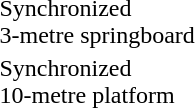<table>
<tr>
<td>Synchronized<br>3-metre springboard <br></td>
<td><strong><br></strong></td>
<td><br></td>
<td><br></td>
</tr>
<tr>
<td>Synchronized<br>10-metre platform <br></td>
<td><strong><br></strong></td>
<td><br></td>
<td><br></td>
</tr>
</table>
